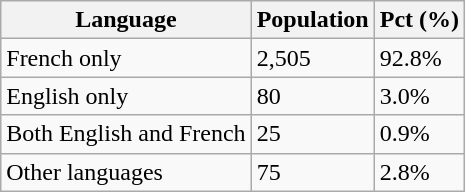<table class="wikitable">
<tr>
<th>Language</th>
<th>Population</th>
<th>Pct (%)</th>
</tr>
<tr>
<td>French only</td>
<td>2,505</td>
<td>92.8%</td>
</tr>
<tr>
<td>English only</td>
<td>80</td>
<td>3.0%</td>
</tr>
<tr>
<td>Both English and French</td>
<td>25</td>
<td>0.9%</td>
</tr>
<tr>
<td>Other languages</td>
<td>75</td>
<td>2.8%</td>
</tr>
</table>
